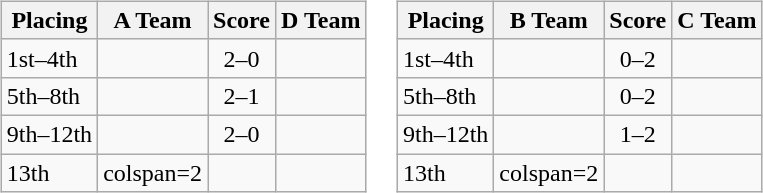<table>
<tr valign=top>
<td><br><table class=wikitable style="border:1px solid #AAAAAA;">
<tr>
<th>Placing</th>
<th>A Team</th>
<th>Score</th>
<th>D Team</th>
</tr>
<tr>
<td>1st–4th</td>
<td><strong></strong></td>
<td align="center">2–0</td>
<td></td>
</tr>
<tr>
<td>5th–8th</td>
<td><strong></strong></td>
<td align="center">2–1</td>
<td></td>
</tr>
<tr>
<td>9th–12th</td>
<td><strong></strong></td>
<td align="center">2–0</td>
<td></td>
</tr>
<tr>
<td>13th</td>
<td>colspan=2 </td>
<td></td>
</tr>
</table>
</td>
<td><br><table class=wikitable style="border:1px solid #AAAAAA;">
<tr>
<th>Placing</th>
<th>B Team</th>
<th>Score</th>
<th>C Team</th>
</tr>
<tr>
<td>1st–4th</td>
<td></td>
<td align="center">0–2</td>
<td><strong></strong></td>
</tr>
<tr>
<td>5th–8th</td>
<td></td>
<td align="center">0–2</td>
<td><strong></strong></td>
</tr>
<tr>
<td>9th–12th</td>
<td></td>
<td align="center">1–2</td>
<td><strong></strong></td>
</tr>
<tr>
<td>13th</td>
<td>colspan=2 </td>
<td></td>
</tr>
</table>
</td>
</tr>
</table>
